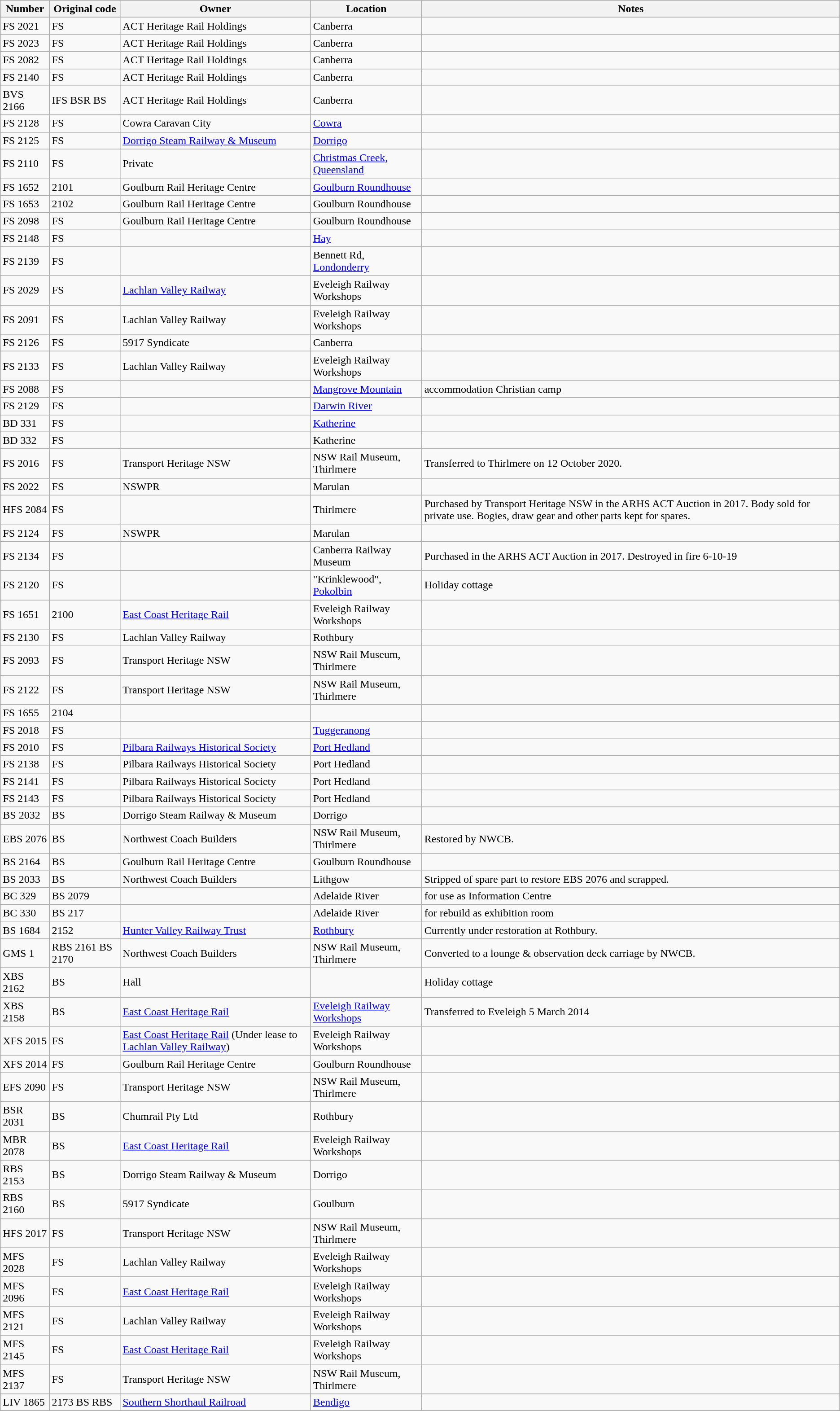<table class="wikitable sortable">
<tr>
<th>Number</th>
<th>Original code</th>
<th>Owner</th>
<th>Location</th>
<th>Notes</th>
</tr>
<tr>
<td>FS 2021</td>
<td>FS</td>
<td>ACT Heritage Rail Holdings</td>
<td>Canberra</td>
<td></td>
</tr>
<tr>
<td>FS 2023</td>
<td>FS</td>
<td>ACT Heritage Rail Holdings</td>
<td>Canberra</td>
<td></td>
</tr>
<tr>
<td>FS 2082</td>
<td>FS</td>
<td>ACT Heritage Rail Holdings</td>
<td>Canberra</td>
<td></td>
</tr>
<tr>
<td>FS 2140</td>
<td>FS</td>
<td>ACT Heritage Rail Holdings</td>
<td>Canberra</td>
<td></td>
</tr>
<tr>
<td>BVS 2166</td>
<td>IFS BSR BS</td>
<td>ACT Heritage Rail Holdings</td>
<td>Canberra</td>
<td></td>
</tr>
<tr>
<td>FS 2128</td>
<td>FS</td>
<td>Cowra Caravan City</td>
<td><a href='#'>Cowra</a></td>
<td></td>
</tr>
<tr>
<td>FS 2125</td>
<td>FS</td>
<td><a href='#'>Dorrigo Steam Railway & Museum</a></td>
<td><a href='#'>Dorrigo</a></td>
<td></td>
</tr>
<tr>
<td>FS 2110</td>
<td>FS</td>
<td>Private</td>
<td><a href='#'>Christmas Creek, Queensland</a></td>
<td></td>
</tr>
<tr>
<td>FS 1652</td>
<td>2101</td>
<td>Goulburn Rail Heritage Centre</td>
<td><a href='#'>Goulburn Roundhouse</a></td>
<td></td>
</tr>
<tr>
<td>FS 1653</td>
<td>2102</td>
<td>Goulburn Rail Heritage Centre</td>
<td>Goulburn Roundhouse</td>
<td></td>
</tr>
<tr>
<td>FS 2098</td>
<td>FS</td>
<td>Goulburn Rail Heritage Centre</td>
<td>Goulburn Roundhouse</td>
<td></td>
</tr>
<tr>
<td>FS 2148</td>
<td>FS</td>
<td></td>
<td><a href='#'>Hay</a></td>
<td></td>
</tr>
<tr>
<td>FS 2139</td>
<td>FS</td>
<td></td>
<td>Bennett Rd, <a href='#'>Londonderry</a></td>
<td></td>
</tr>
<tr>
<td>FS 2029</td>
<td>FS</td>
<td><a href='#'>Lachlan Valley Railway</a></td>
<td>Eveleigh Railway Workshops</td>
<td></td>
</tr>
<tr>
<td>FS	2091</td>
<td>FS</td>
<td>Lachlan Valley Railway</td>
<td>Eveleigh Railway Workshops</td>
<td></td>
</tr>
<tr>
<td>FS	2126</td>
<td>FS</td>
<td>5917 Syndicate</td>
<td>Canberra</td>
<td></td>
</tr>
<tr>
<td>FS	2133</td>
<td>FS</td>
<td>Lachlan Valley Railway</td>
<td>Eveleigh Railway Workshops</td>
<td></td>
</tr>
<tr>
<td>FS	2088</td>
<td>FS</td>
<td></td>
<td><a href='#'>Mangrove Mountain</a></td>
<td>accommodation Christian camp</td>
</tr>
<tr>
<td>FS	2129</td>
<td>FS</td>
<td></td>
<td><a href='#'>Darwin River</a></td>
<td></td>
</tr>
<tr>
<td>BD 331</td>
<td>FS</td>
<td></td>
<td><a href='#'>Katherine</a></td>
<td></td>
</tr>
<tr>
<td>BD 332</td>
<td>FS</td>
<td></td>
<td>Katherine</td>
<td></td>
</tr>
<tr>
<td>FS	2016</td>
<td>FS</td>
<td>Transport Heritage NSW</td>
<td>NSW Rail Museum, Thirlmere</td>
<td>Transferred to Thirlmere on 12 October 2020.</td>
</tr>
<tr>
<td>FS	2022</td>
<td>FS</td>
<td>NSWPR</td>
<td>Marulan</td>
<td></td>
</tr>
<tr>
<td>HFS	2084</td>
<td>FS</td>
<td></td>
<td>Thirlmere</td>
<td>Purchased by Transport Heritage NSW in the ARHS ACT Auction in 2017. Body sold for private use. Bogies, draw gear and other parts kept for spares.</td>
</tr>
<tr>
<td>FS	2124</td>
<td>FS</td>
<td>NSWPR</td>
<td>Marulan</td>
<td></td>
</tr>
<tr>
<td>FS	2134</td>
<td>FS</td>
<td></td>
<td>Canberra Railway Museum</td>
<td>Purchased in the ARHS ACT Auction in 2017. Destroyed in fire 6-10-19</td>
</tr>
<tr>
<td>FS	2120</td>
<td>FS</td>
<td></td>
<td>"Krinklewood", <a href='#'>Pokolbin</a></td>
<td>Holiday cottage</td>
</tr>
<tr>
<td>FS	1651</td>
<td>2100</td>
<td><a href='#'>East Coast Heritage Rail</a></td>
<td>Eveleigh Railway Workshops</td>
<td></td>
</tr>
<tr>
<td>FS	2130</td>
<td>FS</td>
<td>Lachlan Valley Railway</td>
<td>Rothbury</td>
<td></td>
</tr>
<tr>
<td>FS	2093</td>
<td>FS</td>
<td>Transport Heritage NSW</td>
<td>NSW Rail Museum, Thirlmere</td>
<td></td>
</tr>
<tr>
<td>FS	2122</td>
<td>FS</td>
<td>Transport Heritage NSW</td>
<td>NSW Rail Museum, Thirlmere</td>
<td></td>
</tr>
<tr>
<td>FS	1655</td>
<td>2104</td>
<td></td>
<td></td>
<td></td>
</tr>
<tr>
<td>FS	2018</td>
<td>FS</td>
<td></td>
<td><a href='#'>Tuggeranong</a></td>
<td></td>
</tr>
<tr>
<td>FS	2010</td>
<td>FS</td>
<td><a href='#'>Pilbara Railways Historical Society</a></td>
<td><a href='#'>Port Hedland</a></td>
<td></td>
</tr>
<tr>
<td>FS	2138</td>
<td>FS</td>
<td>Pilbara Railways Historical Society</td>
<td>Port Hedland</td>
<td></td>
</tr>
<tr>
<td>FS	2141</td>
<td>FS</td>
<td>Pilbara Railways Historical Society</td>
<td>Port Hedland</td>
<td></td>
</tr>
<tr>
<td>FS	2143</td>
<td>FS</td>
<td>Pilbara Railways Historical Society</td>
<td>Port Hedland</td>
<td></td>
</tr>
<tr>
<td>BS	2032</td>
<td>BS</td>
<td>Dorrigo Steam Railway & Museum</td>
<td>Dorrigo</td>
<td></td>
</tr>
<tr>
<td>EBS	2076</td>
<td>BS</td>
<td>Northwest Coach Builders</td>
<td>NSW Rail Museum, Thirlmere</td>
<td>Restored by NWCB.</td>
</tr>
<tr>
<td>BS	2164</td>
<td>BS</td>
<td>Goulburn Rail Heritage Centre</td>
<td>Goulburn Roundhouse</td>
<td></td>
</tr>
<tr>
<td>BS	2033</td>
<td>BS</td>
<td>Northwest Coach Builders</td>
<td>Lithgow</td>
<td>Stripped of spare part to restore EBS 2076 and scrapped.</td>
</tr>
<tr>
<td>BC 329</td>
<td>BS 2079</td>
<td></td>
<td>Adelaide River</td>
<td>for use as Information Centre</td>
</tr>
<tr>
<td>BC 330</td>
<td>BS 217</td>
<td></td>
<td>Adelaide River</td>
<td>for rebuild as exhibition room</td>
</tr>
<tr>
<td>BS	1684</td>
<td>2152</td>
<td><a href='#'>Hunter Valley Railway Trust</a></td>
<td><a href='#'>Rothbury</a></td>
<td>Currently under restoration at Rothbury.</td>
</tr>
<tr>
<td>GMS	1</td>
<td>RBS 2161 BS 2170</td>
<td>Northwest Coach Builders</td>
<td>NSW Rail Museum, Thirlmere</td>
<td>Converted to a lounge & observation deck carriage by NWCB.</td>
</tr>
<tr>
<td>XBS	2162</td>
<td>BS</td>
<td>Hall</td>
<td></td>
<td>Holiday cottage</td>
</tr>
<tr>
<td>XBS	2158</td>
<td>BS</td>
<td><a href='#'>East Coast Heritage Rail</a></td>
<td><a href='#'>Eveleigh Railway Workshops</a></td>
<td>Transferred to Eveleigh 5 March 2014</td>
</tr>
<tr>
<td>XFS	2015</td>
<td>FS</td>
<td><a href='#'>East Coast Heritage Rail</a> (Under lease to <a href='#'>Lachlan Valley Railway</a>)</td>
<td>Eveleigh Railway Workshops</td>
<td></td>
</tr>
<tr>
<td>XFS	2014</td>
<td>FS</td>
<td>Goulburn Rail Heritage Centre</td>
<td>Goulburn Roundhouse</td>
<td></td>
</tr>
<tr>
<td>EFS	2090</td>
<td>FS</td>
<td>Transport Heritage NSW</td>
<td>NSW Rail Museum, Thirlmere</td>
<td></td>
</tr>
<tr>
<td>BSR	2031</td>
<td>BS</td>
<td>Chumrail Pty Ltd</td>
<td>Rothbury</td>
<td></td>
</tr>
<tr>
<td>MBR	2078</td>
<td>BS</td>
<td><a href='#'>East Coast Heritage Rail</a></td>
<td>Eveleigh Railway Workshops</td>
<td></td>
</tr>
<tr>
<td>RBS	2153</td>
<td>BS</td>
<td>Dorrigo Steam Railway & Museum</td>
<td>Dorrigo</td>
<td></td>
</tr>
<tr>
<td>RBS	2160</td>
<td>BS</td>
<td>5917 Syndicate</td>
<td>Goulburn</td>
<td></td>
</tr>
<tr>
<td>HFS	2017</td>
<td>FS</td>
<td>Transport Heritage NSW</td>
<td>NSW Rail Museum, Thirlmere</td>
<td></td>
</tr>
<tr>
<td>MFS	2028</td>
<td>FS</td>
<td>Lachlan Valley Railway</td>
<td>Eveleigh Railway Workshops</td>
<td></td>
</tr>
<tr>
<td>MFS	2096</td>
<td>FS</td>
<td><a href='#'>East Coast Heritage Rail</a></td>
<td>Eveleigh Railway Workshops</td>
<td></td>
</tr>
<tr>
<td>MFS	2121</td>
<td>FS</td>
<td>Lachlan Valley Railway</td>
<td>Eveleigh Railway Workshops</td>
<td></td>
</tr>
<tr>
<td>MFS	2145</td>
<td>FS</td>
<td><a href='#'>East Coast Heritage Rail</a></td>
<td>Eveleigh Railway Workshops</td>
<td></td>
</tr>
<tr>
<td>MFS	2137</td>
<td>FS</td>
<td>Transport Heritage NSW</td>
<td>NSW Rail Museum, Thirlmere</td>
<td></td>
</tr>
<tr>
<td>LIV	1865</td>
<td>2173 BS RBS</td>
<td><a href='#'>Southern Shorthaul Railroad</a></td>
<td><a href='#'>Bendigo</a></td>
<td></td>
</tr>
<tr>
</tr>
</table>
